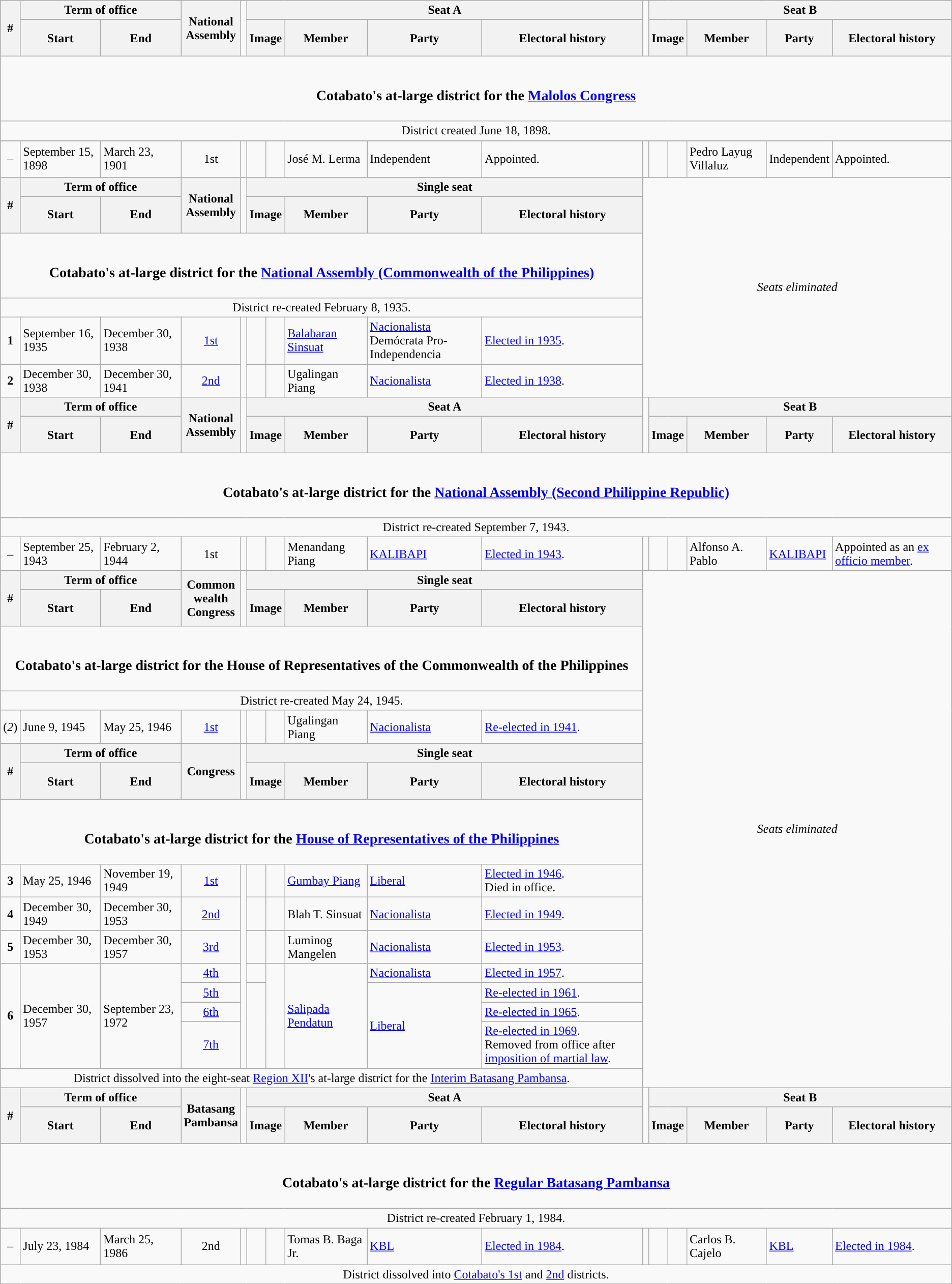<table class=wikitable>
<tr>
<th rowspan=2>#</th>
<th colspan=2>Term of office</th>
<th rowspan=2>National<br>Assembly</th>
<td rowspan=2></td>
<th colspan=5>Seat A</th>
<td rowspan=2></td>
<th colspan=5>Seat B</th>
</tr>
<tr style="height:3em">
<th>Start</th>
<th>End</th>
<th colspan="2" style="text-align:center;">Image</th>
<th>Member</th>
<th>Party</th>
<th>Electoral history</th>
<th colspan="2" style="text-align:center;">Image</th>
<th>Member</th>
<th>Party</th>
<th>Electoral history</th>
</tr>
<tr>
<td colspan="16" style="text-align:center;"><br><h3>Cotabato's at-large district for the <a href='#'>Malolos Congress</a></h3></td>
</tr>
<tr>
<td colspan="16" style="text-align:center;">District created June 18, 1898.</td>
</tr>
<tr>
</tr>
<tr style="height:3em">
<td style="text-align:center;">–</td>
<td>September 15, 1898</td>
<td>March 23, 1901</td>
<td style="text-align:center;">1st</td>
<td></td>
<td style="color:inherit;background:"></td>
<td></td>
<td>José M. Lerma</td>
<td>Independent</td>
<td>Appointed.</td>
<td></td>
<td style="color:inherit;background:"></td>
<td></td>
<td>Pedro Layug Villaluz</td>
<td>Independent</td>
<td>Appointed.</td>
</tr>
<tr>
<th rowspan=2>#</th>
<th colspan=2>Term of office</th>
<th rowspan=2>National<br>Assembly</th>
<td rowspan=2></td>
<th colspan=5>Single seat</th>
<td rowspan=6 colspan=6 style="text-align:center;"><em>Seats eliminated</em></td>
</tr>
<tr style="height:3em">
<th>Start</th>
<th>End</th>
<th colspan="2" style="text-align:center;">Image</th>
<th>Member</th>
<th>Party</th>
<th>Electoral history</th>
</tr>
<tr>
<td colspan="10" style="text-align:center;"><br><h3>Cotabato's at-large district for the <a href='#'>National Assembly (Commonwealth of the Philippines)</a></h3></td>
</tr>
<tr>
<td colspan="10" style="text-align:center;">District re-created February 8, 1935.</td>
</tr>
<tr>
<td style="text-align:center;"><strong>1</strong></td>
<td>September 16, 1935</td>
<td>December 30, 1938</td>
<td style="text-align:center;"><a href='#'>1st</a></td>
<td rowspan=2></td>
<td style="color:inherit;background:"></td>
<td></td>
<td><a href='#'>Balabaran Sinsuat</a></td>
<td><a href='#'>Nacionalista</a><br>Demócrata Pro-Independencia</td>
<td><a href='#'>Elected in 1935</a>.</td>
</tr>
<tr>
<td style="text-align:center;"><strong>2</strong></td>
<td>December 30, 1938</td>
<td>December 30, 1941</td>
<td style="text-align:center;"><a href='#'>2nd</a></td>
<td style="color:inherit;background:"></td>
<td></td>
<td>Ugalingan Piang</td>
<td><a href='#'>Nacionalista</a></td>
<td><a href='#'>Elected in 1938</a>.</td>
</tr>
<tr>
<th rowspan=2>#</th>
<th colspan=2>Term of office</th>
<th rowspan=2>National<br>Assembly</th>
<td rowspan=2></td>
<th colspan=5>Seat A</th>
<td rowspan=2></td>
<th colspan=5>Seat B</th>
</tr>
<tr style="height:3em">
<th>Start</th>
<th>End</th>
<th colspan="2" style="text-align:center;">Image</th>
<th>Member</th>
<th>Party</th>
<th>Electoral history</th>
<th colspan="2" style="text-align:center;">Image</th>
<th>Member</th>
<th>Party</th>
<th>Electoral history</th>
</tr>
<tr>
<td colspan="16" style="text-align:center;"><br><h3>Cotabato's at-large district for the <a href='#'>National Assembly (Second Philippine Republic)</a></h3></td>
</tr>
<tr>
<td colspan="16" style="text-align:center;">District re-created September 7, 1943.</td>
</tr>
<tr>
<td style="text-align:center;">–</td>
<td>September 25, 1943</td>
<td>February 2, 1944</td>
<td style="text-align:center;">1st</td>
<td></td>
<td style="color:inherit;background:"></td>
<td></td>
<td>Menandang Piang</td>
<td><a href='#'>KALIBAPI</a></td>
<td><a href='#'>Elected in 1943</a>.</td>
<td></td>
<td style="color:inherit;background:"></td>
<td></td>
<td>Alfonso A. Pablo</td>
<td><a href='#'>KALIBAPI</a></td>
<td>Appointed as an <a href='#'>ex officio member</a>.</td>
</tr>
<tr>
<th rowspan=2>#</th>
<th colspan=2>Term of office</th>
<th rowspan=2>Common<br>wealth<br>Congress</th>
<td rowspan=2></td>
<th colspan=5>Single seat</th>
<td rowspan=16 colspan=6 style="text-align:center;"><em>Seats eliminated</em></td>
</tr>
<tr style="height:3em">
<th>Start</th>
<th>End</th>
<th colspan="2" style="text-align:center;">Image</th>
<th>Member</th>
<th>Party</th>
<th>Electoral history</th>
</tr>
<tr>
<td colspan="10" style="text-align:center;"><br><h3>Cotabato's at-large district for the House of Representatives of the Commonwealth of the Philippines</h3></td>
</tr>
<tr>
<td colspan="10" style="text-align:center;">District re-created May 24, 1945.</td>
</tr>
<tr>
<td style="text-align:center;">(<em>2</em>)</td>
<td>June 9, 1945</td>
<td>May 25, 1946</td>
<td style="text-align:center;"><a href='#'>1st</a></td>
<td></td>
<td style="color:inherit;background:"></td>
<td></td>
<td>Ugalingan Piang</td>
<td><a href='#'>Nacionalista</a></td>
<td><a href='#'>Re-elected in 1941</a>.</td>
</tr>
<tr>
<th rowspan=2>#</th>
<th colspan=2>Term of office</th>
<th rowspan=2>Congress</th>
<td rowspan=2></td>
<th colspan=5>Single seat</th>
</tr>
<tr style="height:3em">
<th>Start</th>
<th>End</th>
<th colspan="2" style="text-align:center;">Image</th>
<th>Member</th>
<th>Party</th>
<th>Electoral history</th>
</tr>
<tr>
<td colspan="10" style="text-align:center;"><br><h3>Cotabato's at-large district for the <a href='#'>House of Representatives of the Philippines</a></h3></td>
</tr>
<tr>
<td style="text-align:center;"><strong>3</strong></td>
<td>May 25, 1946</td>
<td>November 19, 1949</td>
<td style="text-align:center;"><a href='#'>1st</a></td>
<td rowspan=7></td>
<td style="color:inherit;background:"></td>
<td></td>
<td><a href='#'>Gumbay Piang</a></td>
<td><a href='#'>Liberal</a></td>
<td><a href='#'>Elected in 1946</a>.<br>Died in office.</td>
</tr>
<tr>
<td style="text-align:center;"><strong>4</strong></td>
<td>December 30, 1949</td>
<td>December 30, 1953</td>
<td style="text-align:center;"><a href='#'>2nd</a></td>
<td style="color:inherit;background:"></td>
<td></td>
<td>Blah T. Sinsuat</td>
<td><a href='#'>Nacionalista</a></td>
<td><a href='#'>Elected in 1949</a>.</td>
</tr>
<tr>
<td style="text-align:center;"><strong>5</strong></td>
<td>December 30, 1953</td>
<td>December 30, 1957</td>
<td style="text-align:center;"><a href='#'>3rd</a></td>
<td style="color:inherit;background:"></td>
<td></td>
<td>Luminog Mangelen</td>
<td><a href='#'>Nacionalista</a></td>
<td><a href='#'>Elected in 1953</a>.</td>
</tr>
<tr>
<td rowspan="4" style="text-align:center;"><strong>6</strong></td>
<td rowspan="4">December 30, 1957</td>
<td rowspan="4">September 23, 1972</td>
<td style="text-align:center;"><a href='#'>4th</a></td>
<td style="color:inherit;background:"></td>
<td rowspan="4"></td>
<td rowspan="4"><a href='#'>Salipada Pendatun</a></td>
<td><a href='#'>Nacionalista</a></td>
<td><a href='#'>Elected in 1957</a>.</td>
</tr>
<tr>
<td style="text-align:center;"><a href='#'>5th</a></td>
<td rowspan="3" style="color:inherit;background:"></td>
<td rowspan="3"><a href='#'>Liberal</a></td>
<td><a href='#'>Re-elected in 1961</a>.</td>
</tr>
<tr>
<td style="text-align:center;"><a href='#'>6th</a></td>
<td><a href='#'>Re-elected in 1965</a>.</td>
</tr>
<tr>
<td style="text-align:center;"><a href='#'>7th</a></td>
<td><a href='#'>Re-elected in 1969</a>.<br>Removed from office after <a href='#'>imposition of martial law</a>.</td>
</tr>
<tr>
<td colspan="10" style="text-align:center;">District dissolved into the eight-seat <a href='#'>Region XII</a>'s at-large district for the <a href='#'>Interim Batasang Pambansa</a>.</td>
</tr>
<tr>
<th rowspan=2>#</th>
<th colspan=2>Term of office</th>
<th rowspan=2>Batasang<br>Pambansa</th>
<td rowspan=2></td>
<th colspan=5>Seat A</th>
<td rowspan=2></td>
<th colspan=5>Seat B</th>
</tr>
<tr style="height:3em">
<th>Start</th>
<th>End</th>
<th colspan="2" style="text-align:center;">Image</th>
<th>Member</th>
<th>Party</th>
<th>Electoral history</th>
<th colspan="2" style="text-align:center;">Image</th>
<th>Member</th>
<th>Party</th>
<th>Electoral history</th>
</tr>
<tr>
<td colspan="16" style="text-align:center;"><br><h3>Cotabato's at-large district for the <a href='#'>Regular Batasang Pambansa</a></h3></td>
</tr>
<tr>
<td colspan="16" style="text-align:center;">District re-created February 1, 1984.</td>
</tr>
<tr style="height:3em">
<td style="text-align:center;">–</td>
<td>July 23, 1984</td>
<td>March 25, 1986</td>
<td style="text-align:center;">2nd</td>
<td></td>
<td style="color:inherit;background:"></td>
<td></td>
<td>Tomas B. Baga Jr.</td>
<td><a href='#'>KBL</a></td>
<td><a href='#'>Elected in 1984</a>.</td>
<td></td>
<td style="color:inherit;background:"></td>
<td></td>
<td>Carlos B. Cajelo</td>
<td><a href='#'>KBL</a></td>
<td><a href='#'>Elected in 1984</a>.</td>
</tr>
<tr>
<td colspan="16" style="text-align:center;">District dissolved into <a href='#'>Cotabato's 1st</a> and <a href='#'>2nd</a> districts.</td>
</tr>
</table>
